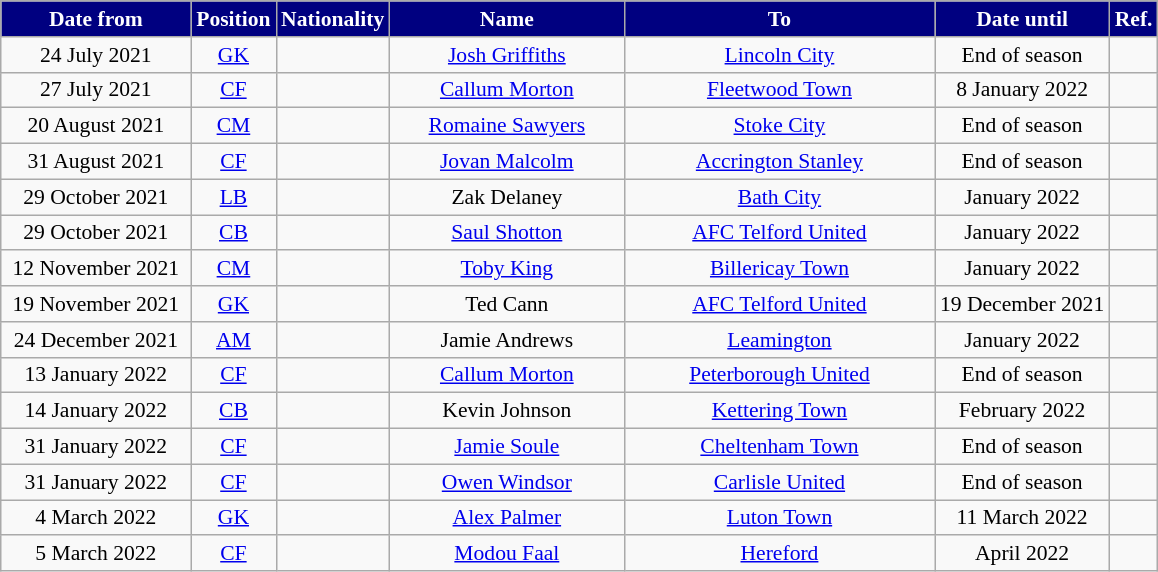<table class="wikitable"  style="text-align:center; font-size:90%; ">
<tr>
<th style="background:#000080; color:white; width:120px;">Date from</th>
<th style="background:#000080; color:white; width:50px;">Position</th>
<th style="background:#000080; color:white; width:50px;">Nationality</th>
<th style="background:#000080; color:white; width:150px;">Name</th>
<th style="background:#000080; color:white; width:200px;">To</th>
<th style="background:#000080; color:white; width:110px;">Date until</th>
<th style="background:#000080; color:white; width:25px;">Ref.</th>
</tr>
<tr>
<td>24 July 2021</td>
<td><a href='#'>GK</a></td>
<td></td>
<td><a href='#'>Josh Griffiths</a></td>
<td> <a href='#'>Lincoln City</a></td>
<td>End of season</td>
<td></td>
</tr>
<tr>
<td>27 July 2021</td>
<td><a href='#'>CF</a></td>
<td></td>
<td><a href='#'>Callum Morton</a></td>
<td> <a href='#'>Fleetwood Town</a></td>
<td>8 January 2022</td>
<td></td>
</tr>
<tr>
<td>20 August 2021</td>
<td><a href='#'>CM</a></td>
<td></td>
<td><a href='#'>Romaine Sawyers</a></td>
<td> <a href='#'>Stoke City</a></td>
<td>End of season</td>
<td></td>
</tr>
<tr>
<td>31 August 2021</td>
<td><a href='#'>CF</a></td>
<td></td>
<td><a href='#'>Jovan Malcolm</a></td>
<td> <a href='#'>Accrington Stanley</a></td>
<td>End of season</td>
<td></td>
</tr>
<tr>
<td>29 October 2021</td>
<td><a href='#'>LB</a></td>
<td></td>
<td>Zak Delaney</td>
<td> <a href='#'>Bath City</a></td>
<td>January 2022</td>
<td></td>
</tr>
<tr>
<td>29 October 2021</td>
<td><a href='#'>CB</a></td>
<td></td>
<td><a href='#'>Saul Shotton</a></td>
<td> <a href='#'>AFC Telford United</a></td>
<td>January 2022</td>
<td></td>
</tr>
<tr>
<td>12 November 2021</td>
<td><a href='#'>CM</a></td>
<td></td>
<td><a href='#'>Toby King</a></td>
<td> <a href='#'>Billericay Town</a></td>
<td>January 2022</td>
<td></td>
</tr>
<tr>
<td>19 November 2021</td>
<td><a href='#'>GK</a></td>
<td></td>
<td>Ted Cann</td>
<td> <a href='#'>AFC Telford United</a></td>
<td>19 December 2021</td>
<td></td>
</tr>
<tr>
<td>24 December 2021</td>
<td><a href='#'>AM</a></td>
<td></td>
<td>Jamie Andrews</td>
<td> <a href='#'>Leamington</a></td>
<td>January 2022</td>
<td></td>
</tr>
<tr>
<td>13 January 2022</td>
<td><a href='#'>CF</a></td>
<td></td>
<td><a href='#'>Callum Morton</a></td>
<td> <a href='#'>Peterborough United</a></td>
<td>End of season</td>
<td></td>
</tr>
<tr>
<td>14 January 2022</td>
<td><a href='#'>CB</a></td>
<td></td>
<td>Kevin Johnson</td>
<td> <a href='#'>Kettering Town</a></td>
<td>February 2022</td>
<td></td>
</tr>
<tr>
<td>31 January 2022</td>
<td><a href='#'>CF</a></td>
<td></td>
<td><a href='#'>Jamie Soule</a></td>
<td> <a href='#'>Cheltenham Town</a></td>
<td>End of season</td>
<td></td>
</tr>
<tr>
<td>31 January 2022</td>
<td><a href='#'>CF</a></td>
<td></td>
<td><a href='#'>Owen Windsor</a></td>
<td> <a href='#'>Carlisle United</a></td>
<td>End of season</td>
<td></td>
</tr>
<tr>
<td>4 March 2022</td>
<td><a href='#'>GK</a></td>
<td></td>
<td><a href='#'>Alex Palmer</a></td>
<td> <a href='#'>Luton Town</a></td>
<td>11 March 2022</td>
<td></td>
</tr>
<tr>
<td>5 March 2022</td>
<td><a href='#'>CF</a></td>
<td></td>
<td><a href='#'>Modou Faal</a></td>
<td> <a href='#'>Hereford</a></td>
<td>April 2022</td>
<td></td>
</tr>
</table>
